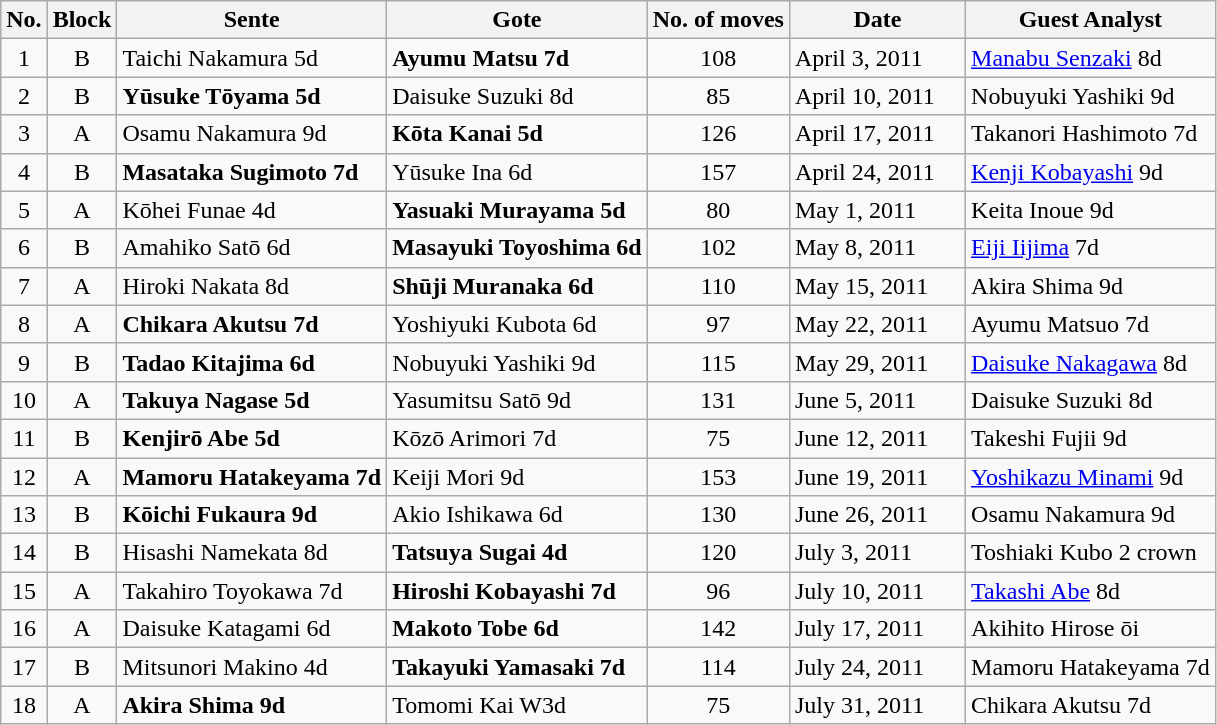<table class="wikitable">
<tr>
<th width="20">No.</th>
<th>Block</th>
<th>Sente</th>
<th>Gote</th>
<th>No. of moves</th>
<th width="110">Date</th>
<th>Guest Analyst</th>
</tr>
<tr>
<td align="center">1</td>
<td align="center">B</td>
<td Taichi Nakamura (shogi)>Taichi Nakamura 5d</td>
<td><strong>Ayumu Matsu 7d</strong></td>
<td align="center">108</td>
<td>April 3, 2011</td>
<td><a href='#'>Manabu Senzaki</a> 8d</td>
</tr>
<tr>
<td align="center">2</td>
<td align="center">B</td>
<td><strong>Yūsuke Tōyama 5d</strong></td>
<td>Daisuke Suzuki 8d</td>
<td align="center">85</td>
<td>April 10, 2011</td>
<td>Nobuyuki Yashiki 9d</td>
</tr>
<tr>
<td align="center">3</td>
<td align="center">A</td>
<td>Osamu Nakamura 9d</td>
<td><strong>Kōta Kanai 5d</strong></td>
<td align="center">126</td>
<td>April 17, 2011</td>
<td>Takanori Hashimoto 7d</td>
</tr>
<tr>
<td align="center">4</td>
<td align="center">B</td>
<td><strong>Masataka Sugimoto 7d</strong></td>
<td>Yūsuke Ina 6d</td>
<td align="center">157</td>
<td>April 24, 2011</td>
<td><a href='#'>Kenji Kobayashi</a> 9d</td>
</tr>
<tr>
<td align="center">5</td>
<td align="center">A</td>
<td>Kōhei Funae 4d</td>
<td><strong>Yasuaki Murayama 5d</strong></td>
<td align="center">80</td>
<td>May 1, 2011</td>
<td>Keita Inoue 9d</td>
</tr>
<tr>
<td align="center">6</td>
<td align="center">B</td>
<td>Amahiko Satō 6d</td>
<td><strong>Masayuki Toyoshima 6d</strong></td>
<td align="center">102</td>
<td>May 8, 2011</td>
<td><a href='#'>Eiji Iijima</a> 7d</td>
</tr>
<tr>
<td align="center">7</td>
<td align="center">A</td>
<td>Hiroki Nakata 8d</td>
<td><strong>Shūji Muranaka 6d</strong></td>
<td align="center">110</td>
<td>May 15, 2011</td>
<td>Akira Shima 9d</td>
</tr>
<tr>
<td align="center">8</td>
<td align="center">A</td>
<td><strong>Chikara Akutsu 7d</strong></td>
<td>Yoshiyuki Kubota 6d</td>
<td align="center">97</td>
<td>May 22, 2011</td>
<td>Ayumu Matsuo 7d</td>
</tr>
<tr>
<td align="center">9</td>
<td align="center">B</td>
<td><strong>Tadao Kitajima 6d</strong></td>
<td>Nobuyuki Yashiki 9d</td>
<td align="center">115</td>
<td>May 29, 2011</td>
<td><a href='#'>Daisuke Nakagawa</a> 8d</td>
</tr>
<tr>
<td align="center">10</td>
<td align="center">A</td>
<td><strong>Takuya Nagase 5d</strong></td>
<td>Yasumitsu Satō 9d</td>
<td align="center">131</td>
<td>June 5, 2011</td>
<td>Daisuke Suzuki 8d</td>
</tr>
<tr>
<td align="center">11</td>
<td align="center">B</td>
<td><strong>Kenjirō Abe 5d</strong></td>
<td>Kōzō Arimori 7d</td>
<td align="center">75</td>
<td>June 12, 2011</td>
<td>Takeshi Fujii 9d</td>
</tr>
<tr>
<td align="center">12</td>
<td align="center">A</td>
<td><strong>Mamoru Hatakeyama 7d</strong></td>
<td>Keiji Mori 9d</td>
<td align="center">153</td>
<td>June 19, 2011</td>
<td><a href='#'>Yoshikazu Minami</a> 9d</td>
</tr>
<tr>
<td align="center">13</td>
<td align="center">B</td>
<td><strong>Kōichi Fukaura 9d</strong></td>
<td>Akio Ishikawa 6d</td>
<td align="center">130</td>
<td>June 26, 2011</td>
<td>Osamu Nakamura 9d</td>
</tr>
<tr>
<td align="center">14</td>
<td align="center">B</td>
<td>Hisashi Namekata 8d</td>
<td><strong>Tatsuya Sugai 4d</strong></td>
<td align="center">120</td>
<td>July 3, 2011</td>
<td>Toshiaki Kubo 2 crown</td>
</tr>
<tr>
<td align="center">15</td>
<td align="center">A</td>
<td>Takahiro Toyokawa 7d</td>
<td><strong>Hiroshi Kobayashi 7d</strong></td>
<td align="center">96</td>
<td>July 10, 2011</td>
<td><a href='#'>Takashi Abe</a> 8d</td>
</tr>
<tr>
<td align="center">16</td>
<td align="center">A</td>
<td>Daisuke Katagami 6d</td>
<td><strong>Makoto Tobe 6d</strong></td>
<td align="center">142</td>
<td>July 17, 2011</td>
<td>Akihito Hirose ōi</td>
</tr>
<tr>
<td align="center">17</td>
<td align="center">B</td>
<td>Mitsunori Makino 4d</td>
<td><strong>Takayuki Yamasaki 7d</strong></td>
<td align="center">114</td>
<td>July 24, 2011</td>
<td>Mamoru Hatakeyama 7d</td>
</tr>
<tr>
<td align="center">18</td>
<td align="center">A</td>
<td><strong>Akira Shima 9d</strong></td>
<td>Tomomi Kai W3d</td>
<td align="center">75</td>
<td>July 31, 2011</td>
<td>Chikara Akutsu 7d</td>
</tr>
</table>
